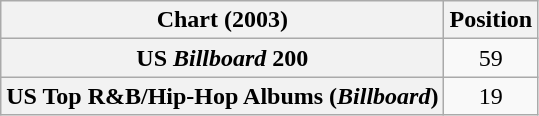<table class="wikitable plainrowheaders" style="text-align:center">
<tr>
<th>Chart (2003)</th>
<th>Position</th>
</tr>
<tr>
<th scope="row">US <em>Billboard</em> 200</th>
<td style="text-align:center;">59</td>
</tr>
<tr>
<th scope="row">US Top R&B/Hip-Hop Albums (<em>Billboard</em>)</th>
<td style="text-align:center;">19</td>
</tr>
</table>
